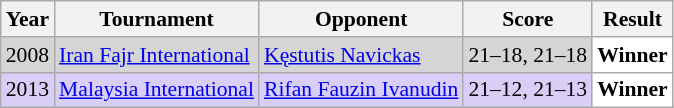<table class="sortable wikitable" style="font-size: 90%;">
<tr>
<th>Year</th>
<th>Tournament</th>
<th>Opponent</th>
<th>Score</th>
<th>Result</th>
</tr>
<tr style="background:#D5D5D5">
<td align="center">2008</td>
<td align="left"><a href='#'>Iran Fajr International</a></td>
<td align="left"> <a href='#'>Kęstutis Navickas</a></td>
<td align="left">21–18, 21–18</td>
<td style="text-align:left; background:white"> <strong>Winner</strong></td>
</tr>
<tr style="background:#D8CEF6">
<td align="center">2013</td>
<td align="left"><a href='#'>Malaysia International</a></td>
<td align="left"> <a href='#'>Rifan Fauzin Ivanudin</a></td>
<td align="left">21–12, 21–13</td>
<td style="text-align:left; background:white"> <strong>Winner</strong></td>
</tr>
</table>
